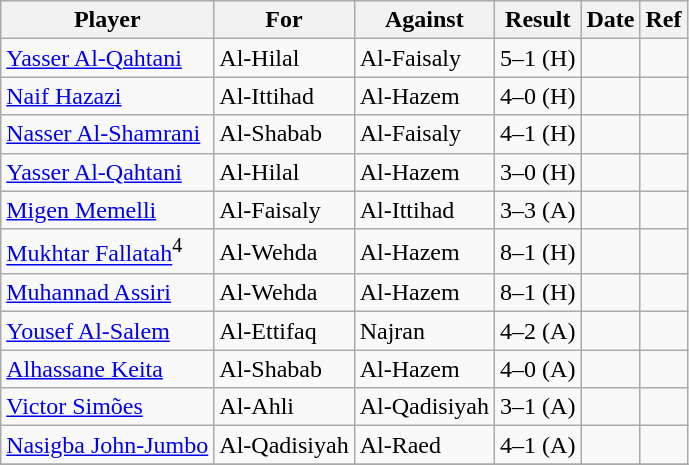<table class="wikitable">
<tr>
<th>Player</th>
<th>For</th>
<th>Against</th>
<th style="text-align:center">Result</th>
<th>Date</th>
<th>Ref</th>
</tr>
<tr>
<td> <a href='#'>Yasser Al-Qahtani</a></td>
<td>Al-Hilal</td>
<td>Al-Faisaly</td>
<td>5–1 (H)</td>
<td></td>
<td></td>
</tr>
<tr>
<td> <a href='#'>Naif Hazazi</a></td>
<td>Al-Ittihad</td>
<td>Al-Hazem</td>
<td>4–0 (H)</td>
<td></td>
<td></td>
</tr>
<tr>
<td> <a href='#'>Nasser Al-Shamrani</a></td>
<td>Al-Shabab</td>
<td>Al-Faisaly</td>
<td>4–1 (H)</td>
<td></td>
<td></td>
</tr>
<tr>
<td> <a href='#'>Yasser Al-Qahtani</a></td>
<td>Al-Hilal</td>
<td>Al-Hazem</td>
<td>3–0 (H)</td>
<td></td>
<td></td>
</tr>
<tr>
<td> <a href='#'>Migen Memelli</a></td>
<td>Al-Faisaly</td>
<td>Al-Ittihad</td>
<td>3–3 (A)</td>
<td></td>
<td></td>
</tr>
<tr>
<td> <a href='#'>Mukhtar Fallatah</a><sup>4</sup></td>
<td>Al-Wehda</td>
<td>Al-Hazem</td>
<td>8–1 (H)</td>
<td></td>
<td></td>
</tr>
<tr>
<td> <a href='#'>Muhannad Assiri</a></td>
<td>Al-Wehda</td>
<td>Al-Hazem</td>
<td>8–1 (H)</td>
<td></td>
<td></td>
</tr>
<tr>
<td> <a href='#'>Yousef Al-Salem</a></td>
<td>Al-Ettifaq</td>
<td>Najran</td>
<td>4–2 (A)</td>
<td></td>
<td></td>
</tr>
<tr>
<td> <a href='#'>Alhassane Keita</a></td>
<td>Al-Shabab</td>
<td>Al-Hazem</td>
<td>4–0 (A)</td>
<td></td>
<td></td>
</tr>
<tr>
<td> <a href='#'>Victor Simões</a></td>
<td>Al-Ahli</td>
<td>Al-Qadisiyah</td>
<td>3–1 (A)</td>
<td></td>
<td></td>
</tr>
<tr>
<td> <a href='#'>Nasigba John-Jumbo</a></td>
<td>Al-Qadisiyah</td>
<td>Al-Raed</td>
<td>4–1 (A)</td>
<td></td>
<td></td>
</tr>
<tr>
</tr>
</table>
